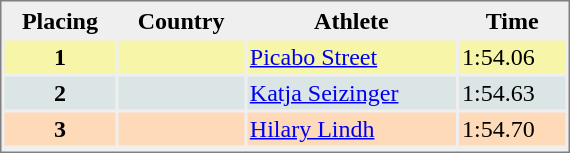<table style="border-style:solid;border-width:1px;border-color:#808080;background-color:#EFEFEF" cellspacing="2" cellpadding="2" width="380px">
<tr bgcolor="#EFEFEF">
<th>Placing</th>
<th>Country</th>
<th>Athlete</th>
<th>Time</th>
</tr>
<tr align="center" valign="top" bgcolor="#F7F6A8">
<th>1</th>
<td></td>
<td align="left"><a href='#'>Picabo Street</a></td>
<td align="left">1:54.06</td>
</tr>
<tr align="center" valign="top" bgcolor="#DCE5E5">
<th>2</th>
<td></td>
<td align="left"><a href='#'>Katja Seizinger</a></td>
<td align="left">1:54.63</td>
</tr>
<tr align="center" valign="top" bgcolor="#FFDAB9">
<th>3</th>
<td></td>
<td align="left"><a href='#'>Hilary Lindh</a></td>
<td align="left">1:54.70</td>
</tr>
<tr align="center" valign="top" bgcolor="#FFFFFF">
</tr>
</table>
